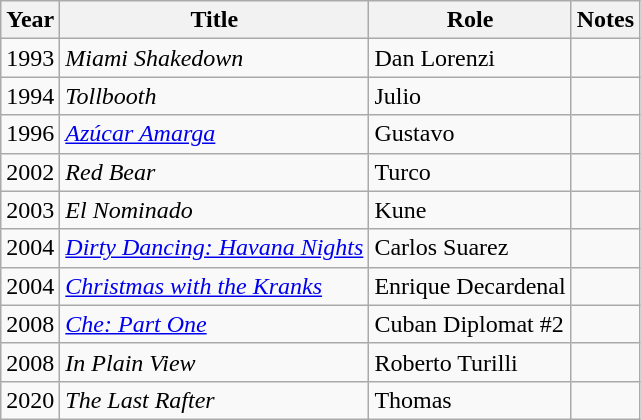<table class="wikitable sortable">
<tr>
<th>Year</th>
<th>Title</th>
<th>Role</th>
<th>Notes</th>
</tr>
<tr>
<td>1993</td>
<td><em>Miami Shakedown</em></td>
<td>Dan Lorenzi</td>
<td></td>
</tr>
<tr>
<td>1994</td>
<td><em>Tollbooth</em></td>
<td>Julio</td>
<td></td>
</tr>
<tr>
<td>1996</td>
<td><em><a href='#'>Azúcar Amarga</a></em></td>
<td>Gustavo</td>
<td></td>
</tr>
<tr>
<td>2002</td>
<td><em>Red Bear</em></td>
<td>Turco</td>
<td></td>
</tr>
<tr>
<td>2003</td>
<td><em>El Nominado</em></td>
<td>Kune</td>
<td></td>
</tr>
<tr>
<td>2004</td>
<td><em><a href='#'>Dirty Dancing: Havana Nights</a></em></td>
<td>Carlos Suarez</td>
<td></td>
</tr>
<tr>
<td>2004</td>
<td><em><a href='#'>Christmas with the Kranks</a></em></td>
<td>Enrique Decardenal</td>
<td></td>
</tr>
<tr>
<td>2008</td>
<td><em><a href='#'>Che: Part One</a></em></td>
<td>Cuban Diplomat #2</td>
<td></td>
</tr>
<tr>
<td>2008</td>
<td><em>In Plain View</em></td>
<td>Roberto Turilli</td>
<td></td>
</tr>
<tr>
<td>2020</td>
<td><em>The Last Rafter</em></td>
<td>Thomas</td>
<td></td>
</tr>
</table>
